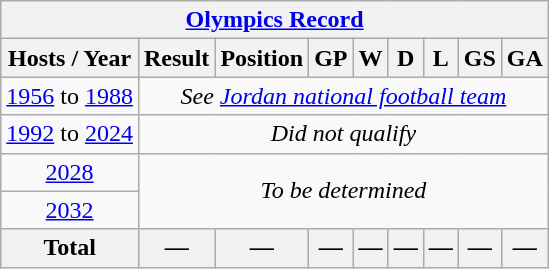<table class="wikitable" style="text-align: center; font-size:100%">
<tr>
<th colspan=9><a href='#'>Olympics Record</a></th>
</tr>
<tr>
<th>Hosts / Year</th>
<th>Result</th>
<th>Position</th>
<th>GP</th>
<th>W</th>
<th>D</th>
<th>L</th>
<th>GS</th>
<th>GA</th>
</tr>
<tr>
<td><a href='#'>1956</a> to <a href='#'>1988</a></td>
<td colspan=8><em>See <a href='#'>Jordan national football team</a></em></td>
</tr>
<tr>
<td><a href='#'>1992</a> to <a href='#'>2024</a></td>
<td colspan=8><em>Did not qualify</em></td>
</tr>
<tr>
<td> <a href='#'>2028</a></td>
<td rowspan=2 colspan=8><em>To be determined</em></td>
</tr>
<tr>
<td> <a href='#'>2032</a></td>
</tr>
<tr>
<th>Total</th>
<th>—</th>
<th>—</th>
<th>—</th>
<th>—</th>
<th>—</th>
<th>—</th>
<th>—</th>
<th>—</th>
</tr>
</table>
